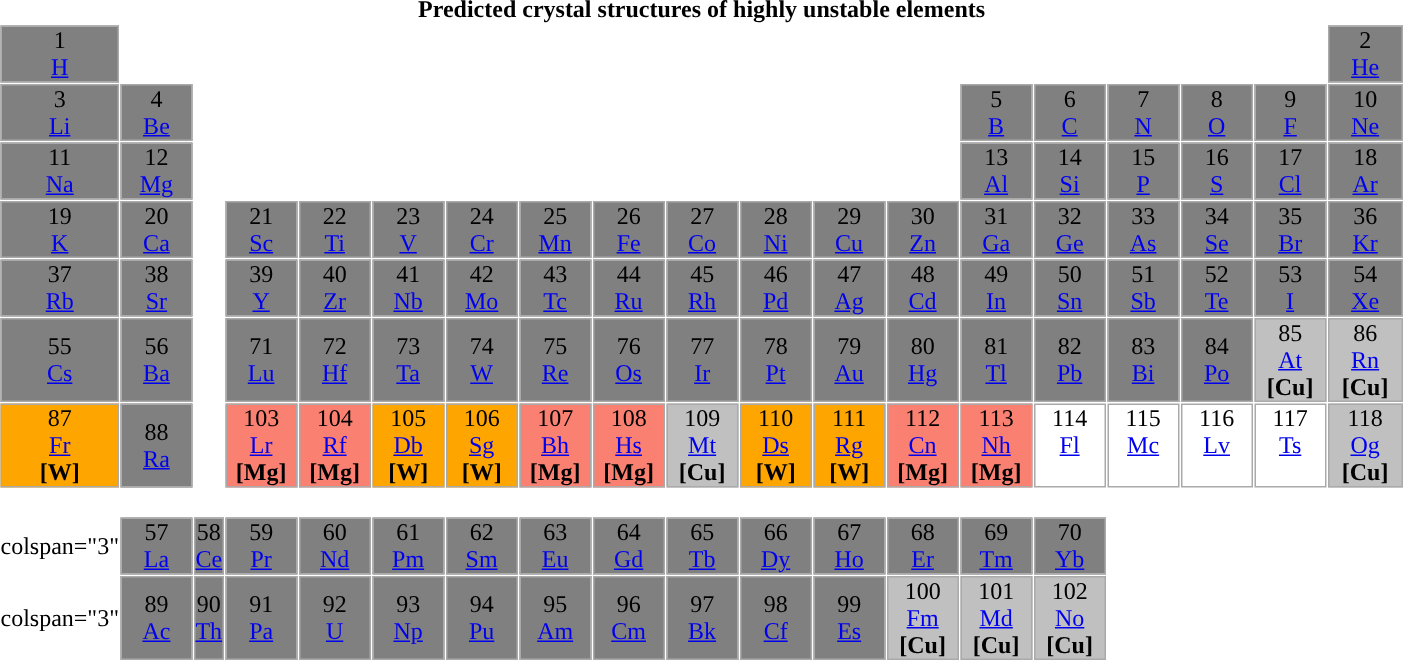<table border="0" cellpadding="0" cellspacing="1" style="text-align:center; background:">
<tr>
<th colspan=20 style="background:">Predicted crystal structures of highly unstable elements</th>
</tr>
<tr style="background:">
</tr>
<tr>
<td style="width:3em; border:1px solid #aaaaaa;  background-color:grey;">1<br><a href='#'>H</a><br></td>
<td style="width:3em;"></td>
<td style="width:0.5em;"></td>
<td style="width:3em;"></td>
<td style="width:3em;"></td>
<td style="width:3em;"></td>
<td style="width:3em;"></td>
<td style="width:3em;"></td>
<td style="width:3em;"></td>
<td style="width:3em;"></td>
<td style="width:3em;"></td>
<td style="width:3em;"></td>
<td style="width:3em;"></td>
<td style="width:3em;"></td>
<td style="width:3em;"></td>
<td style="width:3em;"></td>
<td style="width:3em;"></td>
<td style="width:3em;"></td>
<td style="width:3em; border:1px solid #aaaaaa; background-color:grey;">2<br><a href='#'>He</a><br></td>
</tr>
<tr>
<td style="border:1px solid #aaaaaa; background-color:grey;">3<br> <a href='#'>Li</a><br></td>
<td style="border:1px solid #aaaaaa; background-color:grey;">4<br> <a href='#'>Be</a><br></td>
<td colspan=11></td>
<td style="border:1px solid #aaaaaa; background-color:grey;">5<br> <a href='#'>B</a><br></td>
<td style="border:1px solid #aaaaaa; background-color:grey;">6<br> <a href='#'>C</a><br></td>
<td style="border:1px solid #aaaaaa; background-color:grey;">7<br> <a href='#'>N</a><br></td>
<td style="border:1px solid #aaaaaa; background-color:grey;">8<br> <a href='#'>O</a><br></td>
<td style="border:1px solid #aaaaaa; background-color:grey;">9<br> <a href='#'>F</a><br></td>
<td style="border:1px solid #aaaaaa; background-color:grey;">10<br> <a href='#'>Ne</a><br></td>
</tr>
<tr>
<td style="border:1px solid #aaaaaa; background-color:grey;">11<br> <a href='#'>Na</a><br></td>
<td style="border:1px solid #aaaaaa; background-color:grey;">12<br> <a href='#'>Mg</a><br></td>
<td colspan=11></td>
<td style="border:1px solid #aaaaaa; background-color:grey;">13<br> <a href='#'>Al</a> <br></td>
<td style="border:1px solid #aaaaaa; background-color:grey;">14<br> <a href='#'>Si</a> <br></td>
<td style="border:1px solid #aaaaaa; background-color:grey;">15<br> <a href='#'>P</a> <br></td>
<td style="border:1px solid #aaaaaa; background-color:grey;">16<br> <a href='#'>S</a> <br></td>
<td style="border:1px solid #aaaaaa; background-color:grey;">17<br> <a href='#'>Cl</a> <br></td>
<td style="border:1px solid #aaaaaa; background-color:grey;">18<br> <a href='#'>Ar</a> <br></td>
</tr>
<tr>
<td style="border:1px solid #aaaaaa; background-color:grey;">19<br><a href='#'>K</a><br></td>
<td style="border:1px solid #aaaaaa; background-color:grey;">20<br> <a href='#'>Ca</a> <br></td>
<td></td>
<td style="border:1px solid #aaaaaa; background-color:grey;">21<br><a href='#'>Sc</a><br></td>
<td style="border:1px solid #aaaaaa; background-color:grey;">22<br><a href='#'>Ti</a> <br></td>
<td style="border:1px solid #aaaaaa; background-color:grey;">23<br> <a href='#'>V</a><br></td>
<td style="border:1px solid #aaaaaa; background-color:grey;">24<br><a href='#'>Cr</a> <br></td>
<td style="border:1px solid #aaaaaa; background-color:grey;">25<br> <a href='#'>Mn</a><br></td>
<td style="border:1px solid #aaaaaa; background-color:grey;">26<br><a href='#'>Fe</a> <br></td>
<td style="border:1px solid #aaaaaa; background-color:grey;">27<br> <a href='#'>Co</a> <br></td>
<td style="border:1px solid #aaaaaa; background-color:grey;">28<br> <a href='#'>Ni</a> <br></td>
<td style="border:1px solid #aaaaaa; background-color:grey">29<br><a href='#'>Cu</a> <br></td>
<td style="border:1px solid #aaaaaa; background-color:grey">30<br> <a href='#'>Zn</a> <br></td>
<td style="border:1px solid #aaaaaa; background-color:grey;">31<br><a href='#'>Ga</a> <br></td>
<td style="border:1px solid #aaaaaa; background-color:grey">32<br> <a href='#'>Ge</a> <br></td>
<td style="border:1px solid #aaaaaa; background-color:grey;">33<br><a href='#'>As</a> <br></td>
<td style="border:1px solid #aaaaaa; background-color:grey;">34<br><a href='#'>Se</a> <br></td>
<td style="border:1px solid #aaaaaa; background-color:grey;">35<br><a href='#'>Br</a> <br></td>
<td style="border:1px solid #aaaaaa; background-color:grey;">36<br> <a href='#'>Kr</a> <br></td>
</tr>
<tr>
<td style="border:1px solid #aaaaaa; background-color:grey;">37<br> <a href='#'>Rb</a> <br></td>
<td style="border:1px solid #aaaaaa; background-color:grey;">38<br> <a href='#'>Sr</a> <br></td>
<td></td>
<td style="border:1px solid #aaaaaa; background-color:grey;">39<br> <a href='#'>Y</a> <br></td>
<td style="border:1px solid #aaaaaa; background-color:grey;">40<br><a href='#'>Zr</a> <br></td>
<td style="border:1px solid #aaaaaa; background-color:grey;">41<br><a href='#'>Nb</a> <br></td>
<td style="border:1px solid #aaaaaa; background-color:grey;">42<br> <a href='#'>Mo</a> <br></td>
<td style="border:1px solid #aaaaaa; background-color:grey;">43<br> <a href='#'>Tc</a> <br></td>
<td style="border:1px solid #aaaaaa; background-color:grey;">44<br> <a href='#'>Ru</a> <br></td>
<td style="border:1px solid #aaaaaa; background-color:grey;">45<br> <a href='#'>Rh</a> <br></td>
<td style="border:1px solid #aaaaaa; background-color:grey;">46<br> <a href='#'>Pd</a> <br></td>
<td style="border:1px solid #aaaaaa; background-color:grey;">47<br> <a href='#'>Ag</a> <br></td>
<td style="border:1px solid #aaaaaa; background-color:grey;">48<br> <a href='#'>Cd</a> <br></td>
<td style="border:1px solid #aaaaaa; background-color:grey;">49<br> <a href='#'>In</a> <br></td>
<td style="border:1px solid #aaaaaa; background-color:grey;">50<br> <a href='#'>Sn</a> <br></td>
<td style="border:1px solid #aaaaaa; background-color:grey;">51<br> <a href='#'>Sb</a> <br></td>
<td style="border:1px solid #aaaaaa; background-color:grey;">52<br><a href='#'>Te</a> <br></td>
<td style="border:1px solid #aaaaaa; background-color:grey;">53<br><a href='#'>I</a> <br></td>
<td style="border:1px solid #aaaaaa; background-color:grey;">54<br> <a href='#'>Xe</a> <br></td>
</tr>
<tr>
<td style="border:1px solid #aaaaaa; background-color:grey;">55<br> <a href='#'>Cs</a><br></td>
<td style="border:1px solid #aaaaaa; background-color:grey;">56<br> <a href='#'>Ba</a><br></td>
<td></td>
<td style="border:1px solid #aaaaaa; background-color:grey;">71<br><a href='#'>Lu</a><br></td>
<td style="border:1px solid #aaaaaa; background-color:grey;">72<br> <a href='#'>Hf</a> <br></td>
<td style="border:1px solid #aaaaaa; background-color:grey;">73<br> <a href='#'>Ta</a> <br></td>
<td style="border:1px solid #aaaaaa; background-color:grey;">74<br> <a href='#'>W</a> <br></td>
<td style="border:1px solid #aaaaaa; background-color:grey;">75<br> <a href='#'>Re</a> <br></td>
<td style="border:1px solid #aaaaaa; background-color:grey;">76<br> <a href='#'>Os</a> <br></td>
<td style="border:1px solid #aaaaaa; background-color:grey;">77<br> <a href='#'>Ir</a><br></td>
<td style="border:1px solid #aaaaaa; background-color:grey;">78<br> <a href='#'>Pt</a> <br></td>
<td style="border:1px solid #aaaaaa; background-color:grey;">79<br> <a href='#'>Au</a> <br></td>
<td style="border:1px solid #aaaaaa; background-color:grey;">80<br> <a href='#'>Hg</a> <br></td>
<td style="border:1px solid #aaaaaa; background-color:grey;">81<br> <a href='#'>Tl</a> <br></td>
<td style="border:1px solid #aaaaaa; background-color:grey;">82<br> <a href='#'>Pb</a> <br></td>
<td style="border:1px solid #aaaaaa; background-color:grey;">83<br> <a href='#'>Bi</a> <br></td>
<td style="border:1px solid #aaaaaa; background-color:grey;">84<br> <a href='#'>Po</a> <br></td>
<td style="border:1px solid #aaaaaa; background-color:silver;">85<br> <a href='#'>At</a> <br><strong>[Cu]</strong></td>
<td style="border:1px solid #aaaaaa; background-color:silver;">86<br> <a href='#'>Rn</a> <br><strong>[Cu]</strong></td>
</tr>
<tr>
<td style="border:1px solid #aaaaaa; background-color:orange;">87<br><a href='#'>Fr</a><br><strong>[W]</strong></td>
<td style="border:1px solid #aaaaaa; background-color:grey;">88<br> <a href='#'>Ra</a><br></td>
<td></td>
<td style="border:1px solid #aaaaaa; background-color:salmon;">103<br><a href='#'>Lr</a><br><strong>[Mg]</strong></td>
<td style="border:1px solid #aaaaaa; background-color:salmon;">104<br> <a href='#'>Rf</a><br><strong>[Mg]</strong></td>
<td style="border:1px solid #aaaaaa; background-color:orange;">105<br> <a href='#'>Db</a><br><strong>[W]</strong></td>
<td style="border:1px solid #aaaaaa; background-color:orange;">106<br> <a href='#'>Sg</a><br><strong>[W]</strong></td>
<td style="border:1px solid #aaaaaa; background-color:salmon;">107<br> <a href='#'>Bh</a><br><strong>[Mg]</strong></td>
<td style="border:1px solid #aaaaaa; background-color:salmon;">108<br> <a href='#'>Hs</a><br><strong>[Mg]</strong></td>
<td style="border:1px solid #aaaaaa; background-color:silver;">109<br> <a href='#'>Mt</a><br><strong>[Cu]</strong></td>
<td style="border:1px solid #aaaaaa; background-color:orange;">110<br> <a href='#'>Ds</a><br><strong>[W]</strong></td>
<td style="border:1px solid #aaaaaa; background-color:orange;">111<br> <a href='#'>Rg</a><br><strong>[W]</strong></td>
<td style="border:1px solid #aaaaaa; background-color:salmon;">112<br> <a href='#'>Cn</a><br><strong>[Mg]</strong></td>
<td style="border:1px solid #aaaaaa; background-color:salmon;">113<br> <a href='#'>Nh</a><br><strong>[Mg]</strong></td>
<td style="border:1px solid #aaaaaa; background-color:white;">114<br> <a href='#'>Fl</a><br> </td>
<td style="border:1px solid #aaaaaa; background-color:white;">115<br> <a href='#'>Mc</a><br> </td>
<td style="border:1px solid #aaaaaa; background-color:white;">116<br> <a href='#'>Lv</a><br> </td>
<td style="border:1px solid #aaaaaa; background-color:white;">117<br> <a href='#'>Ts</a><br> </td>
<td style="border:1px solid #aaaaaa; background-color:silver;">118<br> <a href='#'>Og</a><br><strong>[Cu]</strong></td>
</tr>
<tr>
<td><br></td>
</tr>
<tr>
<td>colspan="3" </td>
<td style="border:1px solid #aaaaaa; background-color:grey;">57<br><a href='#'>La</a><br></td>
<td style="border:1px solid #aaaaaa; background-color:grey;">58<br><a href='#'>Ce</a><br></td>
<td style="border:1px solid #aaaaaa; background-color:grey;">59<br><a href='#'>Pr</a><br></td>
<td style="border:1px solid #aaaaaa; background-color:grey;">60<br><a href='#'>Nd</a> <br></td>
<td style="border:1px solid #aaaaaa; background-color:grey;">61<br><a href='#'>Pm</a><br></td>
<td style="border:1px solid #aaaaaa; background-color:grey;">62<br><a href='#'>Sm</a><br></td>
<td style="border:1px solid #aaaaaa; background-color:grey;">63<br><a href='#'>Eu</a><br></td>
<td style="border:1px solid #aaaaaa; background-color:grey;">64<br><a href='#'>Gd</a><br></td>
<td style="border:1px solid #aaaaaa; background-color:grey;">65<br><a href='#'>Tb</a><br></td>
<td style="border:1px solid #aaaaaa; background-color:grey;">66<br><a href='#'>Dy</a><br></td>
<td style="border:1px solid #aaaaaa; background-color:grey;">67<br><a href='#'>Ho</a><br></td>
<td style="border:1px solid #aaaaaa; background-color:grey;">68<br><a href='#'>Er</a><br></td>
<td style="border:1px solid #aaaaaa; background-color:grey;">69<br><a href='#'>Tm</a><br></td>
<td style="border:1px solid #aaaaaa; background-color:grey;">70<br><a href='#'>Yb</a><br></td>
</tr>
<tr>
<td>colspan="3" </td>
<td style="border:1px solid #aaaaaa; background-color:grey;">89<br><a href='#'>Ac</a><br></td>
<td style="border:1px solid #aaaaaa; background-color:grey;">90<br><a href='#'>Th</a><br></td>
<td style="border:1px solid #aaaaaa; background-color:grey;">91<br><a href='#'>Pa</a><br></td>
<td style="border:1px solid #aaaaaa; background-color:grey;">92<br><a href='#'>U</a><br></td>
<td style="border:1px solid #aaaaaa; background-color:grey;">93<br><a href='#'>Np</a><br></td>
<td style="border:1px solid #aaaaaa; background-color:grey;">94<br><a href='#'>Pu</a><br></td>
<td style="border:1px solid #aaaaaa; background-color:grey;">95<br><a href='#'>Am</a><br></td>
<td style="border:1px solid #aaaaaa; background-color:grey;">96<br><a href='#'>Cm</a><br></td>
<td style="border:1px solid #aaaaaa; background-color:grey;">97<br><a href='#'>Bk</a><br></td>
<td style="border:1px solid #aaaaaa; background-color:grey;">98<br><a href='#'>Cf</a><br></td>
<td style="border:1px solid #aaaaaa; background-color:grey;">99<br><a href='#'>Es</a><br></td>
<td style="border:1px solid #aaaaaa; background-color:silver;">100<br><a href='#'>Fm</a><br> <strong>[Cu]</strong></td>
<td style="border:1px solid #aaaaaa; background-color:silver;">101<br><a href='#'>Md</a><br> <strong>[Cu]</strong></td>
<td style="border:1px solid #aaaaaa; background-color:silver;">102<br><a href='#'>No</a><br> <strong>[Cu]</strong></td>
</tr>
</table>
